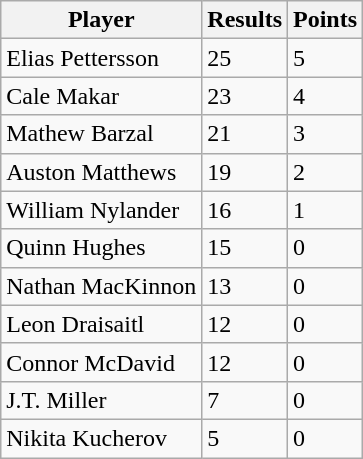<table cellspacing=0 class="wikitable sortable" style="border:1px solid #999999">
<tr>
<th>Player</th>
<th>Results</th>
<th>Points</th>
</tr>
<tr>
<td>Elias Pettersson</td>
<td>25</td>
<td>5</td>
</tr>
<tr>
<td>Cale Makar</td>
<td>23</td>
<td>4</td>
</tr>
<tr>
<td>Mathew Barzal</td>
<td>21</td>
<td>3</td>
</tr>
<tr>
<td>Auston Matthews</td>
<td>19</td>
<td>2</td>
</tr>
<tr>
<td>William Nylander</td>
<td>16</td>
<td>1</td>
</tr>
<tr>
<td>Quinn Hughes</td>
<td>15</td>
<td>0</td>
</tr>
<tr>
<td>Nathan MacKinnon</td>
<td>13</td>
<td>0</td>
</tr>
<tr>
<td>Leon Draisaitl</td>
<td>12</td>
<td>0</td>
</tr>
<tr>
<td>Connor McDavid</td>
<td>12</td>
<td>0</td>
</tr>
<tr>
<td>J.T. Miller</td>
<td>7</td>
<td>0</td>
</tr>
<tr>
<td>Nikita Kucherov</td>
<td>5</td>
<td>0</td>
</tr>
</table>
